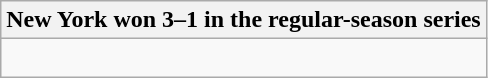<table class="wikitable collapsible collapsed">
<tr>
<th>New York won 3–1 in the regular-season series</th>
</tr>
<tr>
<td><br>


</td>
</tr>
</table>
